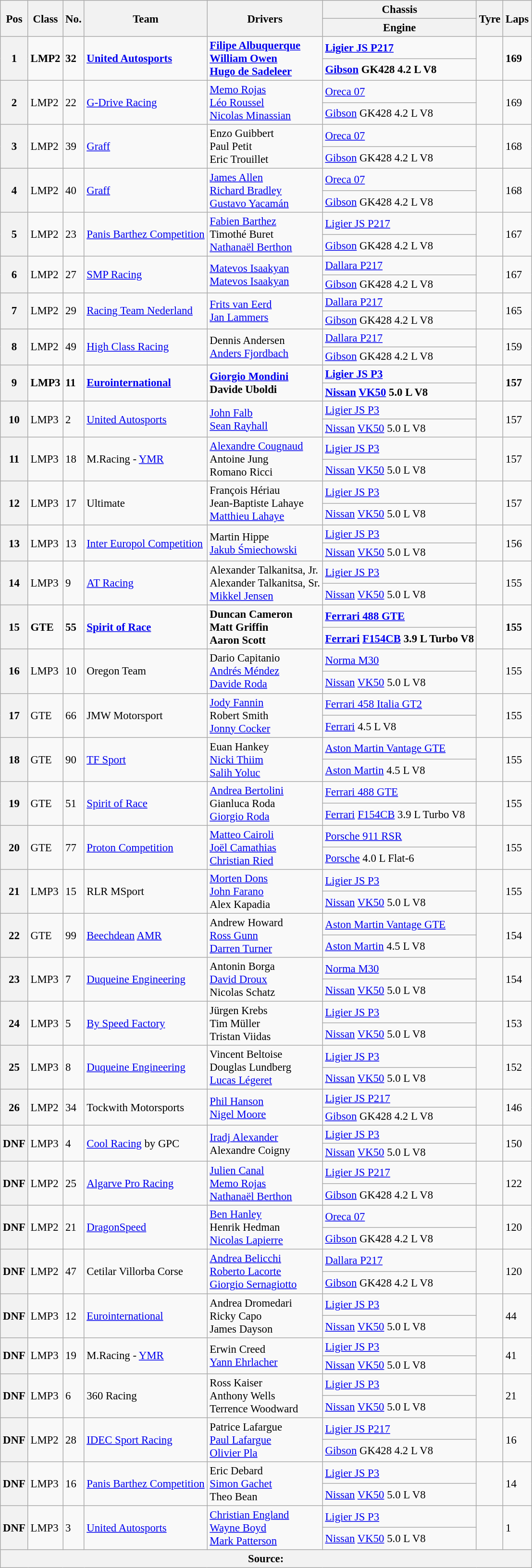<table class="wikitable" style="font-size: 95%;">
<tr>
<th rowspan=2>Pos</th>
<th rowspan=2>Class</th>
<th rowspan=2>No.</th>
<th rowspan=2>Team</th>
<th rowspan=2>Drivers</th>
<th>Chassis</th>
<th rowspan=2>Tyre</th>
<th rowspan=2>Laps</th>
</tr>
<tr>
<th>Engine</th>
</tr>
<tr>
<th rowspan=2>1</th>
<td rowspan=2><strong>LMP2</strong></td>
<td rowspan=2><strong>32</strong></td>
<td rowspan=2><strong> <a href='#'>United Autosports</a></strong></td>
<td rowspan=2><strong> <a href='#'>Filipe Albuquerque</a><br> <a href='#'>William Owen</a><br> <a href='#'>Hugo de Sadeleer</a></strong></td>
<td><strong><a href='#'>Ligier JS P217</a></strong></td>
<td rowspan=2></td>
<td rowspan=2><strong>169</strong></td>
</tr>
<tr>
<td><strong><a href='#'>Gibson</a> GK428 4.2 L V8</strong></td>
</tr>
<tr>
<th rowspan=2>2</th>
<td rowspan=2>LMP2</td>
<td rowspan=2>22</td>
<td rowspan=2> <a href='#'>G-Drive Racing</a></td>
<td rowspan=2> <a href='#'>Memo Rojas</a><br> <a href='#'>Léo Roussel</a><br> <a href='#'>Nicolas Minassian</a></td>
<td><a href='#'>Oreca 07</a></td>
<td rowspan=2></td>
<td rowspan=2>169</td>
</tr>
<tr>
<td><a href='#'>Gibson</a> GK428 4.2 L V8</td>
</tr>
<tr>
<th rowspan=2>3</th>
<td rowspan=2>LMP2</td>
<td rowspan=2>39</td>
<td rowspan=2> <a href='#'>Graff</a></td>
<td rowspan=2> Enzo Guibbert<br> Paul Petit<br> Eric Trouillet</td>
<td><a href='#'>Oreca 07</a></td>
<td rowspan=2></td>
<td rowspan=2>168</td>
</tr>
<tr>
<td><a href='#'>Gibson</a> GK428 4.2 L V8</td>
</tr>
<tr>
<th rowspan=2>4</th>
<td rowspan=2>LMP2</td>
<td rowspan=2>40</td>
<td rowspan=2> <a href='#'>Graff</a></td>
<td rowspan=2> <a href='#'>James Allen</a><br> <a href='#'>Richard Bradley</a><br> <a href='#'>Gustavo Yacamán</a></td>
<td><a href='#'>Oreca 07</a></td>
<td rowspan=2></td>
<td rowspan=2>168</td>
</tr>
<tr>
<td><a href='#'>Gibson</a> GK428 4.2 L V8</td>
</tr>
<tr>
<th rowspan=2>5</th>
<td rowspan=2>LMP2</td>
<td rowspan=2>23</td>
<td rowspan=2> <a href='#'>Panis Barthez Competition</a></td>
<td rowspan=2> <a href='#'>Fabien Barthez</a><br> Timothé Buret<br> <a href='#'>Nathanaël Berthon</a></td>
<td><a href='#'>Ligier JS P217</a></td>
<td rowspan=2></td>
<td rowspan=2>167</td>
</tr>
<tr>
<td><a href='#'>Gibson</a> GK428 4.2 L V8</td>
</tr>
<tr>
<th rowspan=2>6</th>
<td rowspan=2>LMP2</td>
<td rowspan=2>27</td>
<td rowspan=2> <a href='#'>SMP Racing</a></td>
<td rowspan=2> <a href='#'>Matevos Isaakyan</a><br> <a href='#'>Matevos Isaakyan</a></td>
<td><a href='#'>Dallara P217</a></td>
<td rowspan=2></td>
<td rowspan=2>167</td>
</tr>
<tr>
<td><a href='#'>Gibson</a> GK428 4.2 L V8</td>
</tr>
<tr>
<th rowspan=2>7</th>
<td rowspan=2>LMP2</td>
<td rowspan=2>29</td>
<td rowspan=2> <a href='#'>Racing Team Nederland</a></td>
<td rowspan=2> <a href='#'>Frits van Eerd</a><br> <a href='#'>Jan Lammers</a></td>
<td><a href='#'>Dallara P217</a></td>
<td rowspan=2></td>
<td rowspan=2>165</td>
</tr>
<tr>
<td><a href='#'>Gibson</a> GK428 4.2 L V8</td>
</tr>
<tr>
<th rowspan=2>8</th>
<td rowspan=2>LMP2</td>
<td rowspan=2>49</td>
<td rowspan=2> <a href='#'>High Class Racing</a></td>
<td rowspan=2> Dennis Andersen<br> <a href='#'>Anders Fjordbach</a></td>
<td><a href='#'>Dallara P217</a></td>
<td rowspan=2></td>
<td rowspan=2>159</td>
</tr>
<tr>
<td><a href='#'>Gibson</a> GK428 4.2 L V8</td>
</tr>
<tr>
<th rowspan=2>9</th>
<td rowspan=2><strong>LMP3</strong></td>
<td rowspan=2><strong>11</strong></td>
<td rowspan=2><strong> <a href='#'>Eurointernational</a></strong></td>
<td rowspan=2><strong> <a href='#'>Giorgio Mondini</a><br> Davide Uboldi</strong></td>
<td><strong><a href='#'>Ligier JS P3</a></strong></td>
<td rowspan=2></td>
<td rowspan=2><strong>157</strong></td>
</tr>
<tr>
<td><strong><a href='#'>Nissan</a> <a href='#'>VK50</a> 5.0 L V8</strong></td>
</tr>
<tr>
<th rowspan=2>10</th>
<td rowspan=2>LMP3</td>
<td rowspan=2>2</td>
<td rowspan=2> <a href='#'>United Autosports</a></td>
<td rowspan=2> <a href='#'>John Falb</a><br> <a href='#'>Sean Rayhall</a></td>
<td><a href='#'>Ligier JS P3</a></td>
<td rowspan=2></td>
<td rowspan=2>157</td>
</tr>
<tr>
<td><a href='#'>Nissan</a> <a href='#'>VK50</a> 5.0 L V8</td>
</tr>
<tr>
<th rowspan=2>11</th>
<td rowspan=2>LMP3</td>
<td rowspan=2>18</td>
<td rowspan=2> M.Racing - <a href='#'>YMR</a></td>
<td rowspan=2> <a href='#'>Alexandre Cougnaud</a><br> Antoine Jung<br> Romano Ricci</td>
<td><a href='#'>Ligier JS P3</a></td>
<td rowspan=2></td>
<td rowspan=2>157</td>
</tr>
<tr>
<td><a href='#'>Nissan</a> <a href='#'>VK50</a> 5.0 L V8</td>
</tr>
<tr>
<th rowspan=2>12</th>
<td rowspan=2>LMP3</td>
<td rowspan=2>17</td>
<td rowspan=2> Ultimate</td>
<td rowspan=2> François Hériau<br> Jean-Baptiste Lahaye<br> <a href='#'>Matthieu Lahaye</a></td>
<td><a href='#'>Ligier JS P3</a></td>
<td rowspan=2></td>
<td rowspan=2>157</td>
</tr>
<tr>
<td><a href='#'>Nissan</a> <a href='#'>VK50</a> 5.0 L V8</td>
</tr>
<tr>
<th rowspan=2>13</th>
<td rowspan=2>LMP3</td>
<td rowspan=2>13</td>
<td rowspan=2> <a href='#'>Inter Europol Competition</a></td>
<td rowspan=2> Martin Hippe<br> <a href='#'>Jakub Śmiechowski</a></td>
<td><a href='#'>Ligier JS P3</a></td>
<td rowspan=2></td>
<td rowspan=2>156</td>
</tr>
<tr>
<td><a href='#'>Nissan</a> <a href='#'>VK50</a> 5.0 L V8</td>
</tr>
<tr>
<th rowspan=2>14</th>
<td rowspan=2>LMP3</td>
<td rowspan=2>9</td>
<td rowspan=2> <a href='#'>AT Racing</a></td>
<td rowspan=2> Alexander Talkanitsa, Jr.<br> Alexander Talkanitsa, Sr.<br> <a href='#'>Mikkel Jensen</a></td>
<td><a href='#'>Ligier JS P3</a></td>
<td rowspan=2></td>
<td rowspan=2>155</td>
</tr>
<tr>
<td><a href='#'>Nissan</a> <a href='#'>VK50</a> 5.0 L V8</td>
</tr>
<tr>
<th rowspan=2>15</th>
<td rowspan=2><strong>GTE</strong></td>
<td rowspan=2><strong>55</strong></td>
<td rowspan=2><strong> <a href='#'>Spirit of Race</a></strong></td>
<td rowspan=2><strong> Duncan Cameron<br> Matt Griffin<br> Aaron Scott</strong></td>
<td><strong><a href='#'>Ferrari 488 GTE</a></strong></td>
<td rowspan=2></td>
<td rowspan=2><strong>155</strong></td>
</tr>
<tr>
<td><strong><a href='#'>Ferrari</a> <a href='#'>F154CB</a> 3.9 L Turbo V8</strong></td>
</tr>
<tr>
<th rowspan=2>16</th>
<td rowspan=2>LMP3</td>
<td rowspan=2>10</td>
<td rowspan=2> Oregon Team</td>
<td rowspan=2> Dario Capitanio<br> <a href='#'>Andrés Méndez</a><br> <a href='#'>Davide Roda</a></td>
<td><a href='#'>Norma M30</a></td>
<td rowspan=2></td>
<td rowspan=2>155</td>
</tr>
<tr>
<td><a href='#'>Nissan</a> <a href='#'>VK50</a> 5.0 L V8</td>
</tr>
<tr>
<th rowspan=2>17</th>
<td rowspan=2>GTE</td>
<td rowspan=2>66</td>
<td rowspan=2> JMW Motorsport</td>
<td rowspan=2> <a href='#'>Jody Fannin</a><br> Robert Smith<br> <a href='#'>Jonny Cocker</a></td>
<td><a href='#'>Ferrari 458 Italia GT2</a></td>
<td rowspan=2></td>
<td rowspan=2>155</td>
</tr>
<tr>
<td><a href='#'>Ferrari</a> 4.5 L V8</td>
</tr>
<tr>
<th rowspan=2>18</th>
<td rowspan=2>GTE</td>
<td rowspan=2>90</td>
<td rowspan=2> <a href='#'>TF Sport</a></td>
<td rowspan=2> Euan Hankey<br> <a href='#'>Nicki Thiim</a><br> <a href='#'>Salih Yoluc</a></td>
<td><a href='#'>Aston Martin Vantage GTE</a></td>
<td rowspan=2></td>
<td rowspan=2>155</td>
</tr>
<tr>
<td><a href='#'>Aston Martin</a> 4.5 L V8</td>
</tr>
<tr>
<th rowspan=2>19</th>
<td rowspan=2>GTE</td>
<td rowspan=2>51</td>
<td rowspan=2> <a href='#'>Spirit of Race</a></td>
<td rowspan=2> <a href='#'>Andrea Bertolini</a><br> Gianluca Roda<br> <a href='#'>Giorgio Roda</a></td>
<td><a href='#'>Ferrari 488 GTE</a></td>
<td rowspan=2></td>
<td rowspan=2>155</td>
</tr>
<tr>
<td><a href='#'>Ferrari</a> <a href='#'>F154CB</a> 3.9 L Turbo V8</td>
</tr>
<tr>
<th rowspan=2>20</th>
<td rowspan=2>GTE</td>
<td rowspan=2>77</td>
<td rowspan=2> <a href='#'>Proton Competition</a></td>
<td rowspan=2> <a href='#'>Matteo Cairoli</a><br> <a href='#'>Joël Camathias</a><br> <a href='#'>Christian Ried</a></td>
<td><a href='#'>Porsche 911 RSR</a></td>
<td rowspan=2></td>
<td rowspan=2>155</td>
</tr>
<tr>
<td><a href='#'>Porsche</a> 4.0 L Flat-6</td>
</tr>
<tr>
<th rowspan=2>21</th>
<td rowspan=2>LMP3</td>
<td rowspan=2>15</td>
<td rowspan=2> RLR MSport</td>
<td rowspan=2> <a href='#'>Morten Dons</a><br> <a href='#'>John Farano</a><br> Alex Kapadia</td>
<td><a href='#'>Ligier JS P3</a></td>
<td rowspan=2></td>
<td rowspan=2>155</td>
</tr>
<tr>
<td><a href='#'>Nissan</a> <a href='#'>VK50</a> 5.0 L V8</td>
</tr>
<tr>
<th rowspan=2>22</th>
<td rowspan=2>GTE</td>
<td rowspan=2>99</td>
<td rowspan=2> <a href='#'>Beechdean</a> <a href='#'>AMR</a></td>
<td rowspan=2> Andrew Howard<br> <a href='#'>Ross Gunn</a><br> <a href='#'>Darren Turner</a></td>
<td><a href='#'>Aston Martin Vantage GTE</a></td>
<td rowspan=2></td>
<td rowspan=2>154</td>
</tr>
<tr>
<td><a href='#'>Aston Martin</a> 4.5 L V8</td>
</tr>
<tr>
<th rowspan=2>23</th>
<td rowspan=2>LMP3</td>
<td rowspan=2>7</td>
<td rowspan=2> <a href='#'>Duqueine Engineering</a></td>
<td rowspan=2> Antonin Borga<br> <a href='#'>David Droux</a><br> Nicolas Schatz</td>
<td><a href='#'>Norma M30</a></td>
<td rowspan=2></td>
<td rowspan=2>154</td>
</tr>
<tr>
<td><a href='#'>Nissan</a> <a href='#'>VK50</a> 5.0 L V8</td>
</tr>
<tr>
<th rowspan=2>24</th>
<td rowspan=2>LMP3</td>
<td rowspan=2>5</td>
<td rowspan=2> <a href='#'>By Speed Factory</a></td>
<td rowspan=2> Jürgen Krebs<br> Tim Müller<br> Tristan Viidas</td>
<td><a href='#'>Ligier JS P3</a></td>
<td rowspan=2></td>
<td rowspan=2>153</td>
</tr>
<tr>
<td><a href='#'>Nissan</a> <a href='#'>VK50</a> 5.0 L V8</td>
</tr>
<tr>
<th rowspan=2>25</th>
<td rowspan=2>LMP3</td>
<td rowspan=2>8</td>
<td rowspan=2> <a href='#'>Duqueine Engineering</a></td>
<td rowspan=2> Vincent Beltoise<br> Douglas Lundberg<br> <a href='#'>Lucas Légeret</a></td>
<td><a href='#'>Ligier JS P3</a></td>
<td rowspan=2></td>
<td rowspan=2>152</td>
</tr>
<tr>
<td><a href='#'>Nissan</a> <a href='#'>VK50</a> 5.0 L V8</td>
</tr>
<tr>
<th rowspan="2">26</th>
<td rowspan="2">LMP2</td>
<td rowspan="2">34</td>
<td rowspan="2"> Tockwith Motorsports</td>
<td rowspan="2"> <a href='#'>Phil Hanson</a><br> <a href='#'>Nigel Moore</a></td>
<td><a href='#'>Ligier JS P217</a></td>
<td rowspan="2"></td>
<td rowspan="2">146</td>
</tr>
<tr>
<td><a href='#'>Gibson</a> GK428 4.2 L V8</td>
</tr>
<tr>
<th rowspan="2">DNF</th>
<td rowspan="2">LMP3</td>
<td rowspan="2">4</td>
<td rowspan="2"> <a href='#'>Cool Racing</a> by GPC</td>
<td rowspan="2"> <a href='#'>Iradj Alexander</a><br> Alexandre Coigny</td>
<td><a href='#'>Ligier JS P3</a></td>
<td rowspan="2"></td>
<td rowspan="2">150</td>
</tr>
<tr>
<td><a href='#'>Nissan</a> <a href='#'>VK50</a> 5.0 L V8</td>
</tr>
<tr>
<th rowspan="2">DNF</th>
<td rowspan="2">LMP2</td>
<td rowspan="2">25</td>
<td rowspan="2"> <a href='#'>Algarve Pro Racing</a></td>
<td rowspan="2"> <a href='#'>Julien Canal</a><br> <a href='#'>Memo Rojas</a><br> <a href='#'>Nathanaël Berthon</a></td>
<td><a href='#'>Ligier JS P217</a></td>
<td rowspan="2"></td>
<td rowspan="2">122</td>
</tr>
<tr>
<td><a href='#'>Gibson</a> GK428 4.2 L V8</td>
</tr>
<tr>
<th rowspan="2">DNF</th>
<td rowspan="2">LMP2</td>
<td rowspan="2">21</td>
<td rowspan="2"> <a href='#'>DragonSpeed</a></td>
<td rowspan="2"> <a href='#'>Ben Hanley</a><br> Henrik Hedman<br> <a href='#'>Nicolas Lapierre</a></td>
<td><a href='#'>Oreca 07</a></td>
<td rowspan="2"></td>
<td rowspan="2">120</td>
</tr>
<tr>
<td><a href='#'>Gibson</a> GK428 4.2 L V8</td>
</tr>
<tr>
<th rowspan="2">DNF</th>
<td rowspan="2">LMP2</td>
<td rowspan="2">47</td>
<td rowspan="2"> Cetilar Villorba Corse</td>
<td rowspan="2"> <a href='#'>Andrea Belicchi</a><br> <a href='#'>Roberto Lacorte</a><br> <a href='#'>Giorgio Sernagiotto</a></td>
<td><a href='#'>Dallara P217</a></td>
<td rowspan="2"></td>
<td rowspan="2">120</td>
</tr>
<tr>
<td><a href='#'>Gibson</a> GK428 4.2 L V8</td>
</tr>
<tr>
<th rowspan="2">DNF</th>
<td rowspan="2">LMP3</td>
<td rowspan="2">12</td>
<td rowspan="2"> <a href='#'>Eurointernational</a></td>
<td rowspan="2"> Andrea Dromedari<br> Ricky Capo<br> James Dayson</td>
<td><a href='#'>Ligier JS P3</a></td>
<td rowspan="2"></td>
<td rowspan="2">44</td>
</tr>
<tr>
<td><a href='#'>Nissan</a> <a href='#'>VK50</a> 5.0 L V8</td>
</tr>
<tr>
<th rowspan="2">DNF</th>
<td rowspan="2">LMP3</td>
<td rowspan="2">19</td>
<td rowspan="2"> M.Racing - <a href='#'>YMR</a></td>
<td rowspan="2"> Erwin Creed<br> <a href='#'>Yann Ehrlacher</a></td>
<td><a href='#'>Ligier JS P3</a></td>
<td rowspan="2"></td>
<td rowspan="2">41</td>
</tr>
<tr>
<td><a href='#'>Nissan</a> <a href='#'>VK50</a> 5.0 L V8</td>
</tr>
<tr>
<th rowspan="2">DNF</th>
<td rowspan="2">LMP3</td>
<td rowspan="2">6</td>
<td rowspan="2"> 360 Racing</td>
<td rowspan="2"> Ross Kaiser<br> Anthony Wells<br> Terrence Woodward</td>
<td><a href='#'>Ligier JS P3</a></td>
<td rowspan="2"></td>
<td rowspan="2">21</td>
</tr>
<tr>
<td><a href='#'>Nissan</a> <a href='#'>VK50</a> 5.0 L V8</td>
</tr>
<tr>
<th rowspan="2">DNF</th>
<td rowspan="2">LMP2</td>
<td rowspan="2">28</td>
<td rowspan="2"> <a href='#'>IDEC Sport Racing</a></td>
<td rowspan="2"> Patrice Lafargue<br> <a href='#'>Paul Lafargue</a><br> <a href='#'>Olivier Pla</a></td>
<td><a href='#'>Ligier JS P217</a></td>
<td rowspan="2"></td>
<td rowspan="2">16</td>
</tr>
<tr>
<td><a href='#'>Gibson</a> GK428 4.2 L V8</td>
</tr>
<tr>
<th rowspan="2">DNF</th>
<td rowspan="2">LMP3</td>
<td rowspan="2">16</td>
<td rowspan="2"> <a href='#'>Panis Barthez Competition</a></td>
<td rowspan="2"> Eric Debard<br> <a href='#'>Simon Gachet</a><br> Theo Bean</td>
<td><a href='#'>Ligier JS P3</a></td>
<td rowspan="2"></td>
<td rowspan="2">14</td>
</tr>
<tr>
<td><a href='#'>Nissan</a> <a href='#'>VK50</a> 5.0 L V8</td>
</tr>
<tr>
<th rowspan="2">DNF</th>
<td rowspan="2">LMP3</td>
<td rowspan="2">3</td>
<td rowspan="2"> <a href='#'>United Autosports</a></td>
<td rowspan="2"> <a href='#'>Christian England</a><br> <a href='#'>Wayne Boyd</a><br> <a href='#'>Mark Patterson</a></td>
<td><a href='#'>Ligier JS P3</a></td>
<td rowspan="2"></td>
<td rowspan="2">1</td>
</tr>
<tr>
<td><a href='#'>Nissan</a> <a href='#'>VK50</a> 5.0 L V8</td>
</tr>
<tr>
<th colspan="8">Source:</th>
</tr>
</table>
